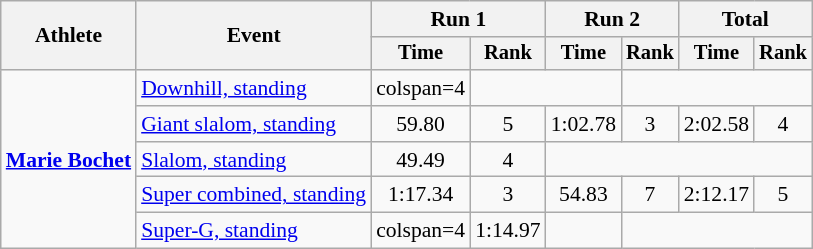<table class="wikitable" style="font-size:90%">
<tr>
<th rowspan=2>Athlete</th>
<th rowspan=2>Event</th>
<th colspan=2>Run 1</th>
<th colspan=2>Run 2</th>
<th colspan=2>Total</th>
</tr>
<tr style="font-size:95%">
<th>Time</th>
<th>Rank</th>
<th>Time</th>
<th>Rank</th>
<th>Time</th>
<th>Rank</th>
</tr>
<tr align=center>
<td align=left rowspan=5><strong><a href='#'>Marie Bochet</a></strong></td>
<td align=left><a href='#'>Downhill, standing</a></td>
<td>colspan=4 </td>
<td colspan=2></td>
</tr>
<tr align=center>
<td align=left><a href='#'>Giant slalom, standing</a></td>
<td>59.80</td>
<td>5</td>
<td>1:02.78</td>
<td>3</td>
<td>2:02.58</td>
<td>4</td>
</tr>
<tr align=center>
<td align=left><a href='#'>Slalom, standing</a></td>
<td>49.49</td>
<td>4</td>
<td colspan=4></td>
</tr>
<tr align=center>
<td align=left><a href='#'>Super combined, standing</a></td>
<td>1:17.34</td>
<td>3</td>
<td>54.83</td>
<td>7</td>
<td>2:12.17</td>
<td>5</td>
</tr>
<tr align=center>
<td align=left><a href='#'>Super-G, standing</a></td>
<td>colspan=4 </td>
<td>1:14.97</td>
<td></td>
</tr>
</table>
